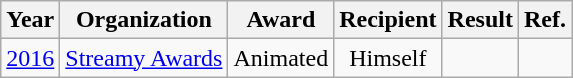<table class="wikitable plainrowheaders" style="text-align:center;">
<tr>
<th>Year</th>
<th>Organization</th>
<th>Award</th>
<th>Recipient</th>
<th>Result</th>
<th>Ref.</th>
</tr>
<tr>
<td><a href='#'>2016</a></td>
<td><a href='#'>Streamy Awards</a></td>
<td>Animated</td>
<td>Himself</td>
<td></td>
<td align="center"></td>
</tr>
</table>
